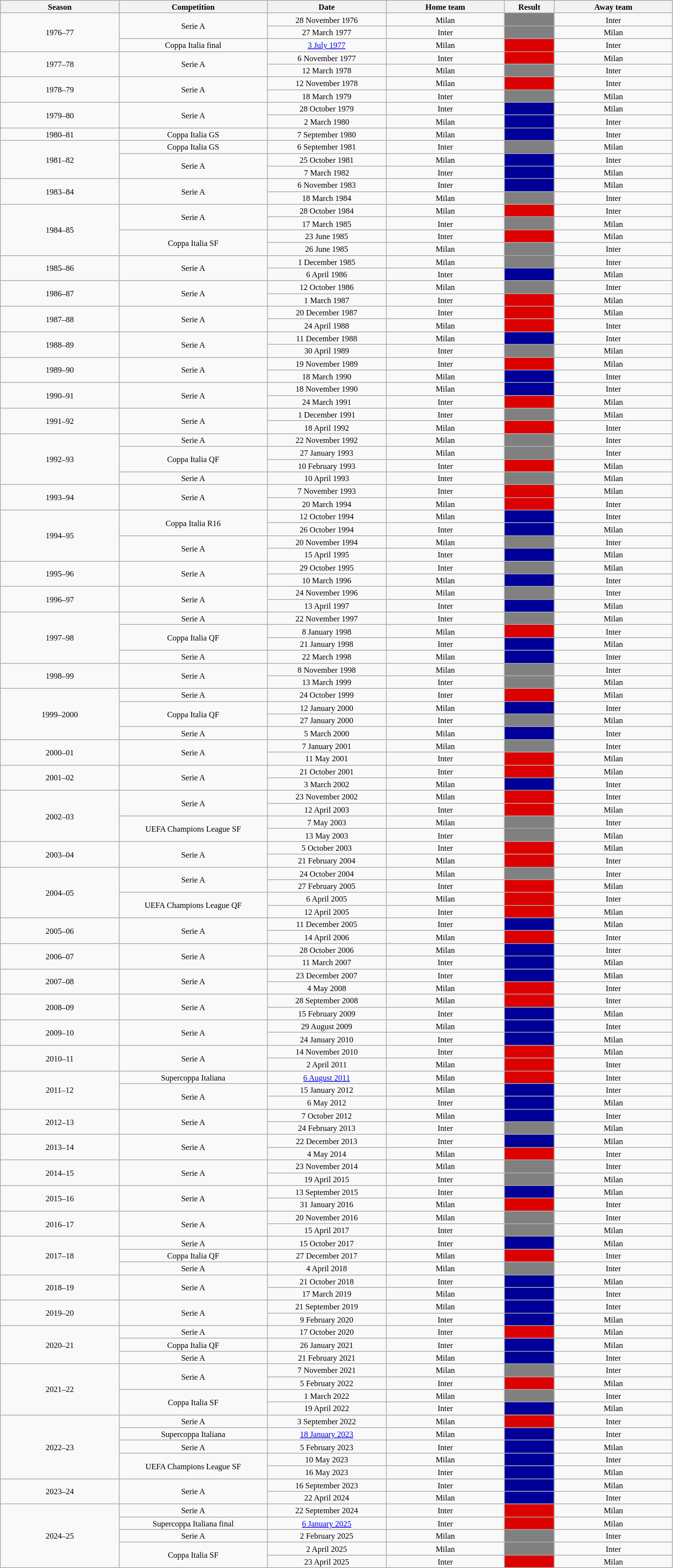<table class="wikitable" style="text-align: center; width=20%; font-size: 11px">
<tr>
<th rowspan=1 width=12%>Season</th>
<th rowspan=1 width=15%>Competition</th>
<th rowspan=1 width=12%>Date</th>
<th rowspan=1 width=12%>Home team</th>
<th rowspan=1 width=5%>Result</th>
<th rowspan=1 width=12%>Away team</th>
</tr>
<tr>
<td rowspan=3>1976–77</td>
<td rowspan=2>Serie A</td>
<td>28 November 1976</td>
<td>Milan</td>
<td bgcolor=808080></td>
<td>Inter</td>
</tr>
<tr>
<td>27 March 1977</td>
<td>Inter</td>
<td bgcolor=808080></td>
<td>Milan</td>
</tr>
<tr>
<td>Coppa Italia final</td>
<td><a href='#'>3 July 1977</a></td>
<td>Milan</td>
<td bgcolor=#d00></td>
<td>Inter</td>
</tr>
<tr>
<td rowspan=2>1977–78</td>
<td rowspan=2>Serie A</td>
<td>6 November 1977</td>
<td>Inter</td>
<td bgcolor=#d00></td>
<td>Milan</td>
</tr>
<tr>
<td>12 March 1978</td>
<td>Milan</td>
<td bgcolor=808080></td>
<td>Inter</td>
</tr>
<tr>
<td rowspan=2>1978–79</td>
<td rowspan=2>Serie A</td>
<td>12 November 1978</td>
<td>Milan</td>
<td bgcolor=#d00></td>
<td>Inter</td>
</tr>
<tr>
<td>18 March 1979</td>
<td>Inter</td>
<td bgcolor=808080></td>
<td>Milan</td>
</tr>
<tr>
<td rowspan=2>1979–80</td>
<td rowspan=2>Serie A</td>
<td>28 October 1979</td>
<td>Inter</td>
<td bgcolor=#009></td>
<td>Milan</td>
</tr>
<tr>
<td>2 March 1980</td>
<td>Milan</td>
<td bgcolor=#009></td>
<td>Inter</td>
</tr>
<tr>
<td>1980–81</td>
<td>Coppa Italia GS</td>
<td>7 September 1980</td>
<td>Milan</td>
<td bgcolor=#009></td>
<td>Inter</td>
</tr>
<tr>
<td rowspan=3>1981–82</td>
<td>Coppa Italia GS</td>
<td>6 September 1981</td>
<td>Inter</td>
<td bgcolor=808080></td>
<td>Milan</td>
</tr>
<tr>
<td rowspan=2>Serie A</td>
<td>25 October 1981</td>
<td>Milan</td>
<td bgcolor=#009></td>
<td>Inter</td>
</tr>
<tr>
<td>7 March 1982</td>
<td>Inter</td>
<td bgcolor=#009></td>
<td>Milan</td>
</tr>
<tr>
<td rowspan=2>1983–84</td>
<td rowspan=2>Serie A</td>
<td>6 November 1983</td>
<td>Inter</td>
<td bgcolor=#009></td>
<td>Milan</td>
</tr>
<tr>
<td>18 March 1984</td>
<td>Milan</td>
<td bgcolor=808080></td>
<td>Inter</td>
</tr>
<tr>
<td rowspan=4>1984–85</td>
<td rowspan=2>Serie A</td>
<td>28 October 1984</td>
<td>Milan</td>
<td bgcolor=#d00></td>
<td>Inter</td>
</tr>
<tr>
<td>17 March 1985</td>
<td>Inter</td>
<td bgcolor=808080></td>
<td>Milan</td>
</tr>
<tr>
<td rowspan=2>Coppa Italia SF</td>
<td>23 June 1985</td>
<td>Inter</td>
<td bgcolor=#d00></td>
<td>Milan</td>
</tr>
<tr>
<td>26 June 1985</td>
<td>Milan</td>
<td bgcolor=808080></td>
<td>Inter</td>
</tr>
<tr>
<td rowspan=2>1985–86</td>
<td rowspan=2>Serie A</td>
<td>1 December 1985</td>
<td>Milan</td>
<td bgcolor=808080></td>
<td>Inter</td>
</tr>
<tr>
<td>6 April 1986</td>
<td>Inter</td>
<td bgcolor=#009></td>
<td>Milan</td>
</tr>
<tr>
<td rowspan=2>1986–87</td>
<td rowspan=2>Serie A</td>
<td>12 October 1986</td>
<td>Milan</td>
<td bgcolor=808080></td>
<td>Inter</td>
</tr>
<tr>
<td>1 March 1987</td>
<td>Inter</td>
<td bgcolor=#d00></td>
<td>Milan</td>
</tr>
<tr>
<td rowspan=2>1987–88</td>
<td rowspan=2>Serie A</td>
<td>20 December 1987</td>
<td>Inter</td>
<td bgcolor=#d00></td>
<td>Milan</td>
</tr>
<tr>
<td>24 April 1988</td>
<td>Milan</td>
<td bgcolor=#d00></td>
<td>Inter</td>
</tr>
<tr>
<td rowspan=2>1988–89</td>
<td rowspan=2>Serie A</td>
<td>11 December 1988</td>
<td>Milan</td>
<td bgcolor=#009></td>
<td>Inter</td>
</tr>
<tr>
<td>30 April 1989</td>
<td>Inter</td>
<td bgcolor=808080></td>
<td>Milan</td>
</tr>
<tr>
<td rowspan=2>1989–90</td>
<td rowspan=2>Serie A</td>
<td>19 November 1989</td>
<td>Inter</td>
<td bgcolor=#d00></td>
<td>Milan</td>
</tr>
<tr>
<td>18 March 1990</td>
<td>Milan</td>
<td bgcolor=#009></td>
<td>Inter</td>
</tr>
<tr>
<td rowspan=2>1990–91</td>
<td rowspan=2>Serie A</td>
<td>18 November 1990</td>
<td>Milan</td>
<td bgcolor=#009></td>
<td>Inter</td>
</tr>
<tr>
<td>24 March 1991</td>
<td>Inter</td>
<td bgcolor=#d00></td>
<td>Milan</td>
</tr>
<tr>
<td rowspan=2>1991–92</td>
<td rowspan=2>Serie A</td>
<td>1 December 1991</td>
<td>Inter</td>
<td bgcolor=808080></td>
<td>Milan</td>
</tr>
<tr>
<td>18 April 1992</td>
<td>Milan</td>
<td bgcolor=#d00></td>
<td>Inter</td>
</tr>
<tr>
<td rowspan=4>1992–93</td>
<td>Serie A</td>
<td>22 November 1992</td>
<td>Milan</td>
<td bgcolor=808080></td>
<td>Inter</td>
</tr>
<tr>
<td rowspan=2>Coppa Italia QF</td>
<td>27 January 1993</td>
<td>Milan</td>
<td bgcolor=808080></td>
<td>Inter</td>
</tr>
<tr>
<td>10 February 1993</td>
<td>Inter</td>
<td bgcolor=#d00></td>
<td>Milan</td>
</tr>
<tr>
<td>Serie A</td>
<td>10 April 1993</td>
<td>Inter</td>
<td bgcolor=808080></td>
<td>Milan</td>
</tr>
<tr>
<td rowspan=2>1993–94</td>
<td rowspan=2>Serie A</td>
<td>7 November 1993</td>
<td>Inter</td>
<td bgcolor=#d00></td>
<td>Milan</td>
</tr>
<tr>
<td>20 March 1994</td>
<td>Milan</td>
<td bgcolor=#d00></td>
<td>Inter</td>
</tr>
<tr>
<td rowspan=4>1994–95</td>
<td rowspan=2>Coppa Italia R16</td>
<td>12 October 1994</td>
<td>Milan</td>
<td bgcolor=#009></td>
<td>Inter</td>
</tr>
<tr>
<td>26 October 1994</td>
<td>Inter</td>
<td bgcolor=#009></td>
<td>Milan</td>
</tr>
<tr>
<td rowspan=2>Serie A</td>
<td>20 November 1994</td>
<td>Milan</td>
<td bgcolor=808080></td>
<td>Inter</td>
</tr>
<tr>
<td>15 April 1995</td>
<td>Inter</td>
<td bgcolor=#009></td>
<td>Milan</td>
</tr>
<tr>
<td rowspan=2>1995–96</td>
<td rowspan=2>Serie A</td>
<td>29 October 1995</td>
<td>Inter</td>
<td bgcolor=808080></td>
<td>Milan</td>
</tr>
<tr>
<td>10 March 1996</td>
<td>Milan</td>
<td bgcolor=#009></td>
<td>Inter</td>
</tr>
<tr>
<td rowspan=2>1996–97</td>
<td rowspan=2>Serie A</td>
<td>24 November 1996</td>
<td>Milan</td>
<td bgcolor=808080></td>
<td>Inter</td>
</tr>
<tr>
<td>13 April 1997</td>
<td>Inter</td>
<td bgcolor=#009></td>
<td>Milan</td>
</tr>
<tr>
<td rowspan=4>1997–98</td>
<td>Serie A</td>
<td>22 November 1997</td>
<td>Inter</td>
<td bgcolor=808080></td>
<td>Milan</td>
</tr>
<tr>
<td rowspan=2>Coppa Italia QF</td>
<td>8 January 1998</td>
<td>Milan</td>
<td bgcolor=#d00></td>
<td>Inter</td>
</tr>
<tr>
<td>21 January 1998</td>
<td>Inter</td>
<td bgcolor=#009></td>
<td>Milan</td>
</tr>
<tr>
<td>Serie A</td>
<td>22 March 1998</td>
<td>Milan</td>
<td bgcolor=#009></td>
<td>Inter</td>
</tr>
<tr>
<td rowspan=2>1998–99</td>
<td rowspan=2>Serie A</td>
<td>8 November 1998</td>
<td>Milan</td>
<td bgcolor=808080></td>
<td>Inter</td>
</tr>
<tr>
<td>13 March 1999</td>
<td>Inter</td>
<td bgcolor=808080></td>
<td>Milan</td>
</tr>
<tr>
<td rowspan=4>1999–2000</td>
<td>Serie A</td>
<td>24 October 1999</td>
<td>Inter</td>
<td bgcolor=#d00></td>
<td>Milan</td>
</tr>
<tr>
<td rowspan=2>Coppa Italia QF</td>
<td>12 January 2000</td>
<td>Milan</td>
<td bgcolor=#009></td>
<td>Inter</td>
</tr>
<tr>
<td>27 January 2000</td>
<td>Inter</td>
<td bgcolor=808080></td>
<td>Milan</td>
</tr>
<tr>
<td>Serie A</td>
<td>5 March 2000</td>
<td>Milan</td>
<td bgcolor=#009></td>
<td>Inter</td>
</tr>
<tr>
<td rowspan=2>2000–01</td>
<td rowspan=2>Serie A</td>
<td>7 January 2001</td>
<td>Milan</td>
<td bgcolor=808080></td>
<td>Inter</td>
</tr>
<tr>
<td>11 May 2001</td>
<td>Inter</td>
<td bgcolor=#d00></td>
<td>Milan</td>
</tr>
<tr>
<td rowspan=2>2001–02</td>
<td rowspan=2>Serie A</td>
<td>21 October 2001</td>
<td>Inter</td>
<td bgcolor=#d00></td>
<td>Milan</td>
</tr>
<tr>
<td>3 March 2002</td>
<td>Milan</td>
<td bgcolor=#009></td>
<td>Inter</td>
</tr>
<tr>
<td rowspan=4>2002–03</td>
<td rowspan=2>Serie A</td>
<td>23 November 2002</td>
<td>Milan</td>
<td bgcolor=#d00></td>
<td>Inter</td>
</tr>
<tr>
<td>12 April 2003</td>
<td>Inter</td>
<td bgcolor=#d00></td>
<td>Milan</td>
</tr>
<tr>
<td rowspan=2>UEFA Champions League SF</td>
<td>7 May 2003</td>
<td>Milan</td>
<td bgcolor=808080></td>
<td>Inter</td>
</tr>
<tr>
<td>13 May 2003</td>
<td>Inter</td>
<td bgcolor=808080></td>
<td>Milan</td>
</tr>
<tr>
<td rowspan=2>2003–04</td>
<td rowspan=2>Serie A</td>
<td>5 October 2003</td>
<td>Inter</td>
<td bgcolor=#d00></td>
<td>Milan</td>
</tr>
<tr>
<td>21 February 2004</td>
<td>Milan</td>
<td bgcolor=#d00></td>
<td>Inter</td>
</tr>
<tr>
<td rowspan=4>2004–05</td>
<td rowspan=2>Serie A</td>
<td>24 October 2004</td>
<td>Milan</td>
<td bgcolor=808080></td>
<td>Inter</td>
</tr>
<tr>
<td>27 February 2005</td>
<td>Inter</td>
<td bgcolor=#d00></td>
<td>Milan</td>
</tr>
<tr>
<td rowspan=2>UEFA Champions League QF</td>
<td>6 April 2005</td>
<td>Milan</td>
<td bgcolor=#d00></td>
<td>Inter</td>
</tr>
<tr>
<td>12 April 2005</td>
<td>Inter</td>
<td bgcolor=#d00></td>
<td>Milan</td>
</tr>
<tr>
<td rowspan=2>2005–06</td>
<td rowspan=2>Serie A</td>
<td>11 December 2005</td>
<td>Inter</td>
<td bgcolor=#009></td>
<td>Milan</td>
</tr>
<tr>
<td>14 April 2006</td>
<td>Milan</td>
<td bgcolor=#d00></td>
<td>Inter</td>
</tr>
<tr>
<td rowspan=2>2006–07</td>
<td rowspan=2>Serie A</td>
<td>28 October 2006</td>
<td>Milan</td>
<td bgcolor=#009></td>
<td>Inter</td>
</tr>
<tr>
<td>11 March 2007</td>
<td>Inter</td>
<td bgcolor=#009></td>
<td>Milan</td>
</tr>
<tr>
<td rowspan=2>2007–08</td>
<td rowspan=2>Serie A</td>
<td>23 December 2007</td>
<td>Inter</td>
<td bgcolor=#009></td>
<td>Milan</td>
</tr>
<tr>
<td>4 May 2008</td>
<td>Milan</td>
<td bgcolor=#d00></td>
<td>Inter</td>
</tr>
<tr>
<td rowspan=2>2008–09</td>
<td rowspan=2>Serie A</td>
<td>28 September 2008</td>
<td>Milan</td>
<td bgcolor=#d00></td>
<td>Inter</td>
</tr>
<tr>
<td>15 February 2009</td>
<td>Inter</td>
<td bgcolor=#009></td>
<td>Milan</td>
</tr>
<tr>
<td rowspan=2>2009–10</td>
<td rowspan=2>Serie A</td>
<td>29 August 2009</td>
<td>Milan</td>
<td bgcolor=#009></td>
<td>Inter</td>
</tr>
<tr>
<td>24 January 2010</td>
<td>Inter</td>
<td bgcolor=#009></td>
<td>Milan</td>
</tr>
<tr>
<td rowspan=2>2010–11</td>
<td rowspan=2>Serie A</td>
<td>14 November 2010</td>
<td>Inter</td>
<td bgcolor=#d00></td>
<td>Milan</td>
</tr>
<tr>
<td>2 April 2011</td>
<td>Milan</td>
<td bgcolor=#d00></td>
<td>Inter</td>
</tr>
<tr>
<td rowspan=3>2011–12</td>
<td>Supercoppa Italiana</td>
<td><a href='#'>6 August 2011</a></td>
<td>Milan</td>
<td bgcolor=#d00></td>
<td>Inter</td>
</tr>
<tr>
<td rowspan=2>Serie A</td>
<td>15 January 2012</td>
<td>Milan</td>
<td bgcolor=#009></td>
<td>Inter</td>
</tr>
<tr>
<td>6 May 2012</td>
<td>Inter</td>
<td bgcolor=#009></td>
<td>Milan</td>
</tr>
<tr>
<td rowspan=2>2012–13</td>
<td rowspan=2>Serie A</td>
<td>7 October 2012</td>
<td>Milan</td>
<td bgcolor=#009></td>
<td>Inter</td>
</tr>
<tr>
<td>24 February 2013</td>
<td>Inter</td>
<td bgcolor=808080></td>
<td>Milan</td>
</tr>
<tr>
<td rowspan=2>2013–14</td>
<td rowspan=2>Serie A</td>
<td>22 December 2013</td>
<td>Inter</td>
<td bgcolor=#009></td>
<td>Milan</td>
</tr>
<tr>
<td>4 May 2014</td>
<td>Milan</td>
<td bgcolor=#d00></td>
<td>Inter</td>
</tr>
<tr>
<td rowspan=2>2014–15</td>
<td rowspan=2>Serie A</td>
<td>23 November 2014</td>
<td>Milan</td>
<td bgcolor=808080></td>
<td>Inter</td>
</tr>
<tr>
<td>19 April 2015</td>
<td>Inter</td>
<td bgcolor=808080></td>
<td>Milan</td>
</tr>
<tr>
<td rowspan=2>2015–16</td>
<td rowspan=2>Serie A</td>
<td>13 September 2015</td>
<td>Inter</td>
<td bgcolor=#009></td>
<td>Milan</td>
</tr>
<tr>
<td>31 January 2016</td>
<td>Milan</td>
<td bgcolor=#d00></td>
<td>Inter</td>
</tr>
<tr>
<td rowspan=2>2016–17</td>
<td rowspan=2>Serie A</td>
<td>20 November 2016</td>
<td>Milan</td>
<td bgcolor=808080></td>
<td>Inter</td>
</tr>
<tr>
<td>15 April 2017</td>
<td>Inter</td>
<td bgcolor=808080></td>
<td>Milan</td>
</tr>
<tr>
<td rowspan=3>2017–18</td>
<td>Serie A</td>
<td>15 October 2017</td>
<td>Inter</td>
<td bgcolor=#009></td>
<td>Milan</td>
</tr>
<tr>
<td>Coppa Italia QF</td>
<td>27 December 2017</td>
<td>Milan</td>
<td bgcolor=#d00></td>
<td>Inter</td>
</tr>
<tr>
<td>Serie A</td>
<td>4 April 2018</td>
<td>Milan</td>
<td bgcolor=808080></td>
<td>Inter</td>
</tr>
<tr>
<td rowspan=2>2018–19</td>
<td rowspan=2>Serie A</td>
<td>21 October 2018</td>
<td>Inter</td>
<td bgcolor=#009></td>
<td>Milan</td>
</tr>
<tr>
<td>17 March 2019</td>
<td>Milan</td>
<td bgcolor=#009></td>
<td>Inter</td>
</tr>
<tr>
<td rowspan=2>2019–20</td>
<td rowspan=2>Serie A</td>
<td>21 September 2019</td>
<td>Milan</td>
<td bgcolor=#009></td>
<td>Inter</td>
</tr>
<tr>
<td>9 February 2020</td>
<td>Inter</td>
<td bgcolor=#009></td>
<td>Milan</td>
</tr>
<tr>
<td rowspan=3>2020–21</td>
<td>Serie A</td>
<td>17 October 2020</td>
<td>Inter</td>
<td bgcolor=#d00></td>
<td>Milan</td>
</tr>
<tr>
<td>Coppa Italia QF</td>
<td>26 January 2021</td>
<td>Inter</td>
<td bgcolor=#009></td>
<td>Milan</td>
</tr>
<tr>
<td>Serie A</td>
<td>21 February 2021</td>
<td>Milan</td>
<td bgcolor=#009></td>
<td>Inter</td>
</tr>
<tr>
<td rowspan=4>2021–22</td>
<td rowspan=2>Serie A</td>
<td>7 November 2021</td>
<td>Milan</td>
<td bgcolor=808080></td>
<td>Inter</td>
</tr>
<tr>
<td>5 February 2022</td>
<td>Inter</td>
<td bgcolor=#d00></td>
<td>Milan</td>
</tr>
<tr>
<td rowspan=2>Coppa Italia SF</td>
<td>1 March 2022</td>
<td>Milan</td>
<td bgcolor=808080></td>
<td>Inter</td>
</tr>
<tr>
<td>19 April 2022</td>
<td>Inter</td>
<td bgcolor=#009></td>
<td>Milan</td>
</tr>
<tr>
<td rowspan=5>2022–23</td>
<td>Serie A</td>
<td>3 September 2022</td>
<td>Milan</td>
<td bgcolor=#d00></td>
<td>Inter</td>
</tr>
<tr>
<td>Supercoppa Italiana</td>
<td><a href='#'>18 January 2023</a></td>
<td>Milan</td>
<td bgcolor=#009></td>
<td>Inter</td>
</tr>
<tr>
<td>Serie A</td>
<td>5 February 2023</td>
<td>Inter</td>
<td bgcolor=#009></td>
<td>Milan</td>
</tr>
<tr>
<td rowspan=2>UEFA Champions League SF</td>
<td>10 May 2023</td>
<td>Milan</td>
<td bgcolor=#009></td>
<td>Inter</td>
</tr>
<tr>
<td>16 May 2023</td>
<td>Inter</td>
<td bgcolor=#009></td>
<td>Milan</td>
</tr>
<tr>
<td rowspan=2>2023–24</td>
<td rowspan=2>Serie A</td>
<td>16 September 2023</td>
<td>Inter</td>
<td bgcolor=#009></td>
<td>Milan</td>
</tr>
<tr>
<td>22 April 2024</td>
<td>Milan</td>
<td bgcolor=#009></td>
<td>Inter</td>
</tr>
<tr>
<td rowspan=5>2024–25</td>
<td>Serie A</td>
<td>22 September 2024</td>
<td>Inter</td>
<td bgcolor=#d00></td>
<td>Milan</td>
</tr>
<tr>
<td>Supercoppa Italiana final</td>
<td><a href='#'>6 January 2025</a></td>
<td>Inter</td>
<td bgcolor=#d00></td>
<td>Milan</td>
</tr>
<tr>
<td>Serie A</td>
<td>2 February 2025</td>
<td>Milan</td>
<td bgcolor=808080></td>
<td>Inter</td>
</tr>
<tr>
<td rowspan=2>Coppa Italia SF</td>
<td>2 April 2025</td>
<td>Milan</td>
<td bgcolor=808080></td>
<td>Inter</td>
</tr>
<tr>
<td>23 April 2025</td>
<td>Inter</td>
<td bgcolor=#d00></td>
<td>Milan</td>
</tr>
</table>
